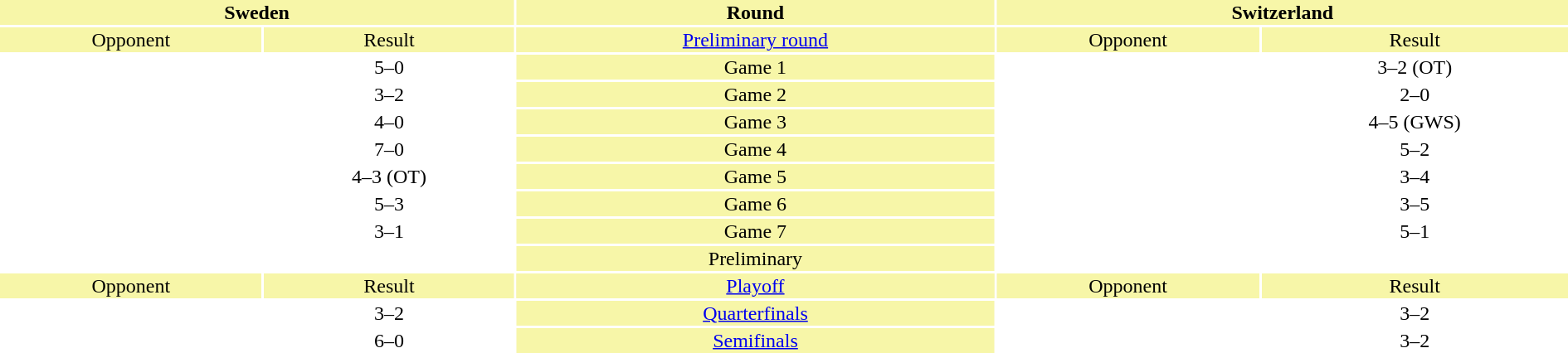<table width="100%" style="text-align:center">
<tr valign=top bgcolor=#F7F6A8>
<th colspan=2 style="width:1*">Sweden</th>
<th>Round</th>
<th colspan=2 style="width:1*">Switzerland</th>
</tr>
<tr valign=top bgcolor=#F7F6A8>
<td>Opponent</td>
<td>Result</td>
<td bgcolor=#F7F6A8><a href='#'>Preliminary round</a></td>
<td>Opponent</td>
<td>Result</td>
</tr>
<tr>
<td align=left></td>
<td>5–0</td>
<td bgcolor=#F7F6A8>Game 1</td>
<td align=left></td>
<td>3–2 (OT)</td>
</tr>
<tr>
<td align=left></td>
<td>3–2</td>
<td bgcolor=#F7F6A8>Game 2</td>
<td align=left></td>
<td>2–0</td>
</tr>
<tr>
<td align=left></td>
<td>4–0</td>
<td bgcolor=#F7F6A8>Game 3</td>
<td align=left></td>
<td>4–5 (GWS)</td>
</tr>
<tr>
<td align=left></td>
<td>7–0</td>
<td bgcolor=#F7F6A8>Game 4</td>
<td align=left></td>
<td>5–2</td>
</tr>
<tr>
<td align=left></td>
<td>4–3 (OT)</td>
<td bgcolor=#F7F6A8>Game 5</td>
<td align=left></td>
<td>3–4</td>
</tr>
<tr>
<td align=left></td>
<td>5–3</td>
<td bgcolor=#F7F6A8>Game 6</td>
<td align=left></td>
<td>3–5</td>
</tr>
<tr>
<td align=left></td>
<td>3–1</td>
<td bgcolor=#F7F6A8>Game 7</td>
<td align=left></td>
<td>5–1</td>
</tr>
<tr>
<td colspan="2" align=center><br></td>
<td bgcolor="#F7F6A8">Preliminary</td>
<td colspan=2 align=center><br></td>
</tr>
<tr valign=top bgcolor=#F7F6A8>
<td>Opponent</td>
<td>Result</td>
<td bgcolor=#F7F6A8><a href='#'>Playoff</a></td>
<td>Opponent</td>
<td>Result</td>
</tr>
<tr>
<td align=left></td>
<td>3–2</td>
<td bgcolor=#F7F6A8><a href='#'>Quarterfinals</a></td>
<td align=left></td>
<td>3–2</td>
</tr>
<tr>
<td align=left></td>
<td>6–0</td>
<td bgcolor=#F7F6A8><a href='#'>Semifinals</a></td>
<td align=left></td>
<td>3–2</td>
</tr>
</table>
